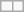<table class="wikitable" align="right">
<tr>
<td></td>
<td></td>
</tr>
</table>
